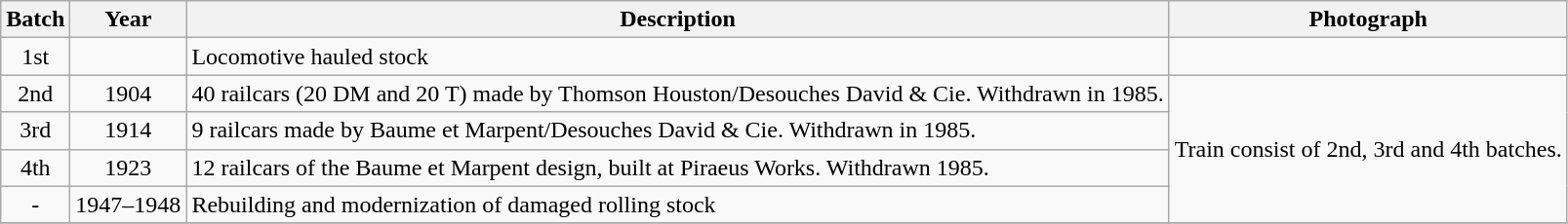<table class="wikitable">
<tr>
<th>Batch</th>
<th>Year</th>
<th Left>Description</th>
<th>Photograph</th>
</tr>
<tr>
<td align="center">1st</td>
<td></td>
<td>Locomotive hauled stock</td>
<td></td>
</tr>
<tr>
<td align="center">2nd</td>
<td align="center">1904</td>
<td>40 railcars (20 DM and 20 T) made by Thomson Houston/Desouches David & Cie. Withdrawn in 1985.</td>
<td rowspan=4>Train consist of 2nd, 3rd and 4th batches.</td>
</tr>
<tr>
<td align="center">3rd</td>
<td align="center">1914</td>
<td>9 railcars made by Baume et Marpent/Desouches David & Cie. Withdrawn in 1985.</td>
</tr>
<tr>
<td align="center">4th</td>
<td align="center">1923</td>
<td>12 railcars of the Baume et Marpent design, built at Piraeus Works. Withdrawn 1985.</td>
</tr>
<tr>
<td align="center">-</td>
<td align="center">1947–1948</td>
<td>Rebuilding and modernization of damaged rolling stock</td>
</tr>
<tr>
</tr>
</table>
